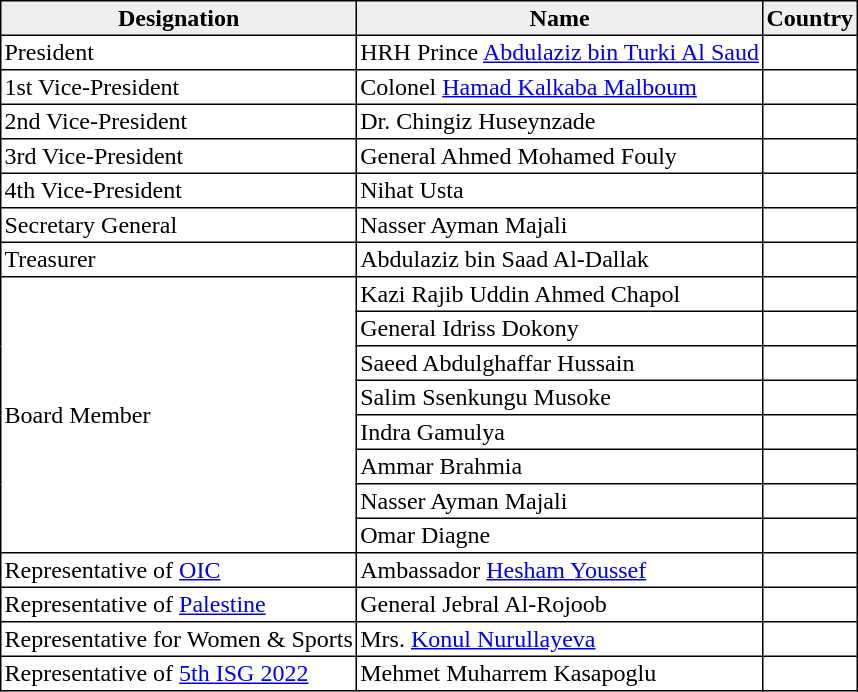<table class="sortable" style="border-collapse: collapse; border: 1px #000000 solid; font-size: x-big; width="85%" cellspacing="0" cellpadding="2" border="1">
<tr bgcolor="efefef" align="center">
<th>Designation</th>
<th>Name</th>
<th>Country</th>
</tr>
<tr>
<td>President</td>
<td>HRH Prince <a href='#'>Abdulaziz bin Turki Al Saud</a></td>
<td></td>
</tr>
<tr>
<td>1st Vice-President</td>
<td>Colonel <a href='#'>Hamad Kalkaba Malboum</a></td>
<td></td>
</tr>
<tr>
<td>2nd Vice-President</td>
<td>Dr. Chingiz Huseynzade</td>
<td></td>
</tr>
<tr>
<td>3rd Vice-President</td>
<td>General Ahmed Mohamed Fouly</td>
<td></td>
</tr>
<tr>
<td>4th Vice-President</td>
<td>Nihat Usta</td>
<td></td>
</tr>
<tr>
<td>Secretary General</td>
<td>Nasser Ayman Majali</td>
<td></td>
</tr>
<tr>
<td>Treasurer</td>
<td>Abdulaziz bin Saad Al-Dallak</td>
<td></td>
</tr>
<tr>
<td rowspan=8>Board Member</td>
<td>Kazi Rajib Uddin Ahmed Chapol</td>
<td></td>
</tr>
<tr>
<td>General Idriss Dokony</td>
<td></td>
</tr>
<tr>
<td>Saeed Abdulghaffar Hussain</td>
<td></td>
</tr>
<tr>
<td>Salim Ssenkungu Musoke</td>
<td></td>
</tr>
<tr>
<td>Indra Gamulya</td>
<td></td>
</tr>
<tr>
<td>Ammar Brahmia</td>
<td></td>
</tr>
<tr>
<td>Nasser Ayman Majali</td>
<td></td>
</tr>
<tr>
<td>Omar Diagne</td>
<td></td>
</tr>
<tr>
<td>Representative of <a href='#'>OIC</a></td>
<td>Ambassador <a href='#'>Hesham Youssef</a></td>
<td></td>
</tr>
<tr>
<td>Representative of <a href='#'>Palestine</a></td>
<td>General Jebral Al-Rojoob</td>
<td></td>
</tr>
<tr>
<td>Representative for Women & Sports</td>
<td>Mrs. <a href='#'>Konul Nurullayeva</a></td>
<td></td>
</tr>
<tr>
<td>Representative of <a href='#'>5th ISG 2022</a></td>
<td>Mehmet Muharrem Kasapoglu</td>
<td></td>
</tr>
</table>
